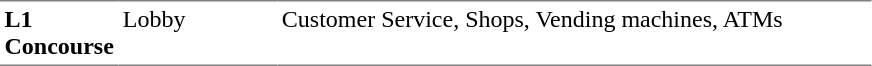<table table border=0 cellspacing=0 cellpadding=3>
<tr>
<td style="border-bottom:solid 1px gray; border-top:solid 1px gray;" valign=top width=50><strong>L1<br>Concourse</strong></td>
<td style="border-bottom:solid 1px gray; border-top:solid 1px gray;" valign=top width=100>Lobby</td>
<td style="border-bottom:solid 1px gray; border-top:solid 1px gray;" valign=top width=390>Customer Service, Shops, Vending machines, ATMs</td>
</tr>
</table>
